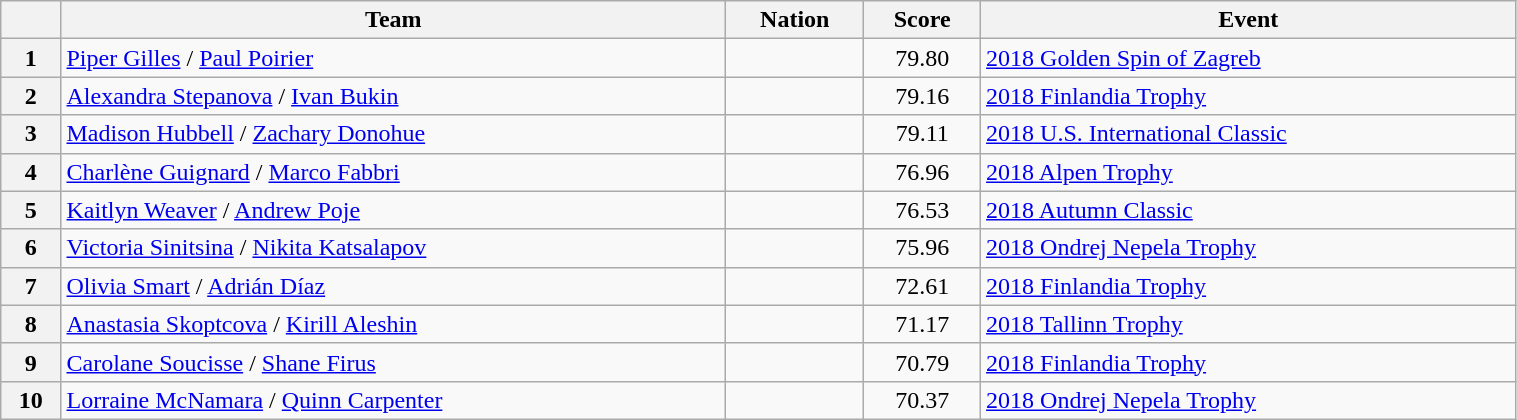<table class="wikitable sortable" style="text-align:left; width:80%">
<tr>
<th scope="col"></th>
<th scope="col">Team</th>
<th scope="col">Nation</th>
<th scope="col">Score</th>
<th scope="col">Event</th>
</tr>
<tr>
<th scope="row">1</th>
<td><a href='#'>Piper Gilles</a> / <a href='#'>Paul Poirier</a></td>
<td></td>
<td style="text-align:center;">79.80</td>
<td><a href='#'>2018 Golden Spin of Zagreb</a></td>
</tr>
<tr>
<th scope="row">2</th>
<td><a href='#'>Alexandra Stepanova</a> / <a href='#'>Ivan Bukin</a></td>
<td></td>
<td style="text-align:center;">79.16</td>
<td><a href='#'>2018 Finlandia Trophy</a></td>
</tr>
<tr>
<th scope="row">3</th>
<td><a href='#'>Madison Hubbell</a> / <a href='#'>Zachary Donohue</a></td>
<td></td>
<td style="text-align:center;">79.11</td>
<td><a href='#'>2018 U.S. International Classic</a></td>
</tr>
<tr>
<th scope="row">4</th>
<td><a href='#'>Charlène Guignard</a> / <a href='#'>Marco Fabbri</a></td>
<td></td>
<td style="text-align:center;">76.96</td>
<td><a href='#'>2018 Alpen Trophy</a></td>
</tr>
<tr>
<th scope="row">5</th>
<td><a href='#'>Kaitlyn Weaver</a> / <a href='#'>Andrew Poje</a></td>
<td></td>
<td style="text-align:center;">76.53</td>
<td><a href='#'>2018 Autumn Classic</a></td>
</tr>
<tr>
<th scope="row">6</th>
<td><a href='#'>Victoria Sinitsina</a> / <a href='#'>Nikita Katsalapov</a></td>
<td></td>
<td style="text-align:center;">75.96</td>
<td><a href='#'>2018 Ondrej Nepela Trophy</a></td>
</tr>
<tr>
<th scope="row">7</th>
<td><a href='#'>Olivia Smart</a> / <a href='#'>Adrián Díaz</a></td>
<td></td>
<td style="text-align:center;">72.61</td>
<td><a href='#'>2018 Finlandia Trophy</a></td>
</tr>
<tr>
<th scope="row">8</th>
<td><a href='#'>Anastasia Skoptcova</a> / <a href='#'>Kirill Aleshin</a></td>
<td></td>
<td style="text-align:center;">71.17</td>
<td><a href='#'>2018 Tallinn Trophy</a></td>
</tr>
<tr>
<th scope="row">9</th>
<td><a href='#'>Carolane Soucisse</a> / <a href='#'>Shane Firus</a></td>
<td></td>
<td style="text-align:center;">70.79</td>
<td><a href='#'>2018 Finlandia Trophy</a></td>
</tr>
<tr>
<th scope="row">10</th>
<td><a href='#'>Lorraine McNamara</a> / <a href='#'>Quinn Carpenter</a></td>
<td></td>
<td style="text-align:center;">70.37</td>
<td><a href='#'>2018 Ondrej Nepela Trophy</a></td>
</tr>
</table>
